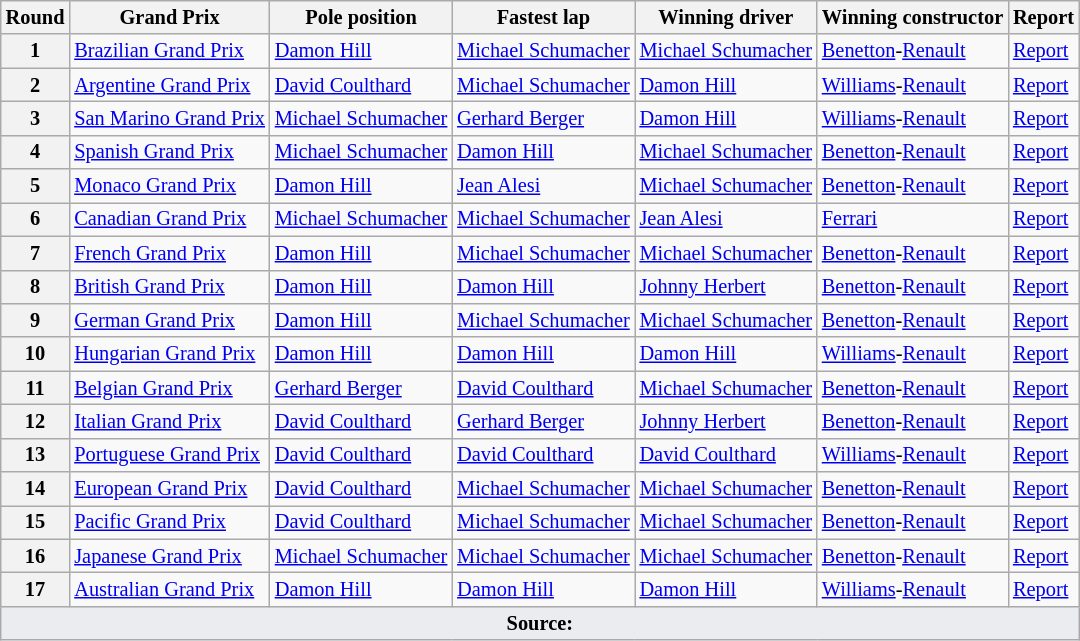<table class="wikitable sortable" style="font-size: 85%;">
<tr>
<th>Round</th>
<th>Grand Prix</th>
<th>Pole position</th>
<th>Fastest lap</th>
<th>Winning driver</th>
<th>Winning constructor</th>
<th>Report</th>
</tr>
<tr>
<th>1</th>
<td> <a href='#'>Brazilian Grand Prix</a></td>
<td> <a href='#'>Damon Hill</a></td>
<td nowrap> <a href='#'>Michael Schumacher</a></td>
<td nowrap> <a href='#'>Michael Schumacher</a></td>
<td nowrap> <a href='#'>Benetton</a>-<a href='#'>Renault</a></td>
<td><a href='#'>Report</a></td>
</tr>
<tr>
<th>2</th>
<td> <a href='#'>Argentine Grand Prix</a></td>
<td> <a href='#'>David Coulthard</a></td>
<td> <a href='#'>Michael Schumacher</a></td>
<td> <a href='#'>Damon Hill</a></td>
<td nowrap> <a href='#'>Williams</a>-<a href='#'>Renault</a></td>
<td><a href='#'>Report</a></td>
</tr>
<tr>
<th>3</th>
<td nowrap> <a href='#'>San Marino Grand Prix</a></td>
<td nowrap> <a href='#'>Michael Schumacher</a></td>
<td> <a href='#'>Gerhard Berger</a></td>
<td> <a href='#'>Damon Hill</a></td>
<td> <a href='#'>Williams</a>-<a href='#'>Renault</a></td>
<td><a href='#'>Report</a></td>
</tr>
<tr>
<th>4</th>
<td> <a href='#'>Spanish Grand Prix</a></td>
<td> <a href='#'>Michael Schumacher</a></td>
<td> <a href='#'>Damon Hill</a></td>
<td> <a href='#'>Michael Schumacher</a></td>
<td> <a href='#'>Benetton</a>-<a href='#'>Renault</a></td>
<td><a href='#'>Report</a></td>
</tr>
<tr>
<th>5</th>
<td> <a href='#'>Monaco Grand Prix</a></td>
<td> <a href='#'>Damon Hill</a></td>
<td> <a href='#'>Jean Alesi</a></td>
<td> <a href='#'>Michael Schumacher</a></td>
<td> <a href='#'>Benetton</a>-<a href='#'>Renault</a></td>
<td><a href='#'>Report</a></td>
</tr>
<tr>
<th>6</th>
<td> <a href='#'>Canadian Grand Prix</a></td>
<td> <a href='#'>Michael Schumacher</a></td>
<td> <a href='#'>Michael Schumacher</a></td>
<td> <a href='#'>Jean Alesi</a></td>
<td> <a href='#'>Ferrari</a></td>
<td><a href='#'>Report</a></td>
</tr>
<tr>
<th>7</th>
<td> <a href='#'>French Grand Prix</a></td>
<td> <a href='#'>Damon Hill</a></td>
<td> <a href='#'>Michael Schumacher</a></td>
<td> <a href='#'>Michael Schumacher</a></td>
<td> <a href='#'>Benetton</a>-<a href='#'>Renault</a></td>
<td><a href='#'>Report</a></td>
</tr>
<tr>
<th>8</th>
<td> <a href='#'>British Grand Prix</a></td>
<td> <a href='#'>Damon Hill</a></td>
<td> <a href='#'>Damon Hill</a></td>
<td> <a href='#'>Johnny Herbert</a></td>
<td> <a href='#'>Benetton</a>-<a href='#'>Renault</a></td>
<td><a href='#'>Report</a></td>
</tr>
<tr>
<th>9</th>
<td> <a href='#'>German Grand Prix</a></td>
<td> <a href='#'>Damon Hill</a></td>
<td> <a href='#'>Michael Schumacher</a></td>
<td> <a href='#'>Michael Schumacher</a></td>
<td> <a href='#'>Benetton</a>-<a href='#'>Renault</a></td>
<td><a href='#'>Report</a></td>
</tr>
<tr>
<th>10</th>
<td> <a href='#'>Hungarian Grand Prix</a></td>
<td> <a href='#'>Damon Hill</a></td>
<td> <a href='#'>Damon Hill</a></td>
<td> <a href='#'>Damon Hill</a></td>
<td> <a href='#'>Williams</a>-<a href='#'>Renault</a></td>
<td><a href='#'>Report</a></td>
</tr>
<tr>
<th>11</th>
<td> <a href='#'>Belgian Grand Prix</a></td>
<td> <a href='#'>Gerhard Berger</a></td>
<td> <a href='#'>David Coulthard</a></td>
<td> <a href='#'>Michael Schumacher</a></td>
<td> <a href='#'>Benetton</a>-<a href='#'>Renault</a></td>
<td><a href='#'>Report</a></td>
</tr>
<tr>
<th>12</th>
<td> <a href='#'>Italian Grand Prix</a></td>
<td> <a href='#'>David Coulthard</a></td>
<td> <a href='#'>Gerhard Berger</a></td>
<td> <a href='#'>Johnny Herbert</a></td>
<td> <a href='#'>Benetton</a>-<a href='#'>Renault</a></td>
<td><a href='#'>Report</a></td>
</tr>
<tr>
<th>13</th>
<td nowrap> <a href='#'>Portuguese Grand Prix</a></td>
<td> <a href='#'>David Coulthard</a></td>
<td> <a href='#'>David Coulthard</a></td>
<td> <a href='#'>David Coulthard</a></td>
<td> <a href='#'>Williams</a>-<a href='#'>Renault</a></td>
<td><a href='#'>Report</a></td>
</tr>
<tr>
<th>14</th>
<td> <a href='#'>European Grand Prix</a></td>
<td> <a href='#'>David Coulthard</a></td>
<td> <a href='#'>Michael Schumacher</a></td>
<td> <a href='#'>Michael Schumacher</a></td>
<td> <a href='#'>Benetton</a>-<a href='#'>Renault</a></td>
<td><a href='#'>Report</a></td>
</tr>
<tr>
<th>15</th>
<td> <a href='#'>Pacific Grand Prix</a></td>
<td> <a href='#'>David Coulthard</a></td>
<td> <a href='#'>Michael Schumacher</a></td>
<td> <a href='#'>Michael Schumacher</a></td>
<td> <a href='#'>Benetton</a>-<a href='#'>Renault</a></td>
<td><a href='#'>Report</a></td>
</tr>
<tr>
<th>16</th>
<td> <a href='#'>Japanese Grand Prix</a></td>
<td> <a href='#'>Michael Schumacher</a></td>
<td> <a href='#'>Michael Schumacher</a></td>
<td> <a href='#'>Michael Schumacher</a></td>
<td> <a href='#'>Benetton</a>-<a href='#'>Renault</a></td>
<td><a href='#'>Report</a></td>
</tr>
<tr>
<th>17</th>
<td> <a href='#'>Australian Grand Prix</a></td>
<td> <a href='#'>Damon Hill</a></td>
<td> <a href='#'>Damon Hill</a></td>
<td> <a href='#'>Damon Hill</a></td>
<td> <a href='#'>Williams</a>-<a href='#'>Renault</a></td>
<td><a href='#'>Report</a></td>
</tr>
<tr class="sortbottom">
<td colspan="7" style="background-color:#EAECF0;text-align:center"><strong>Source:</strong></td>
</tr>
</table>
